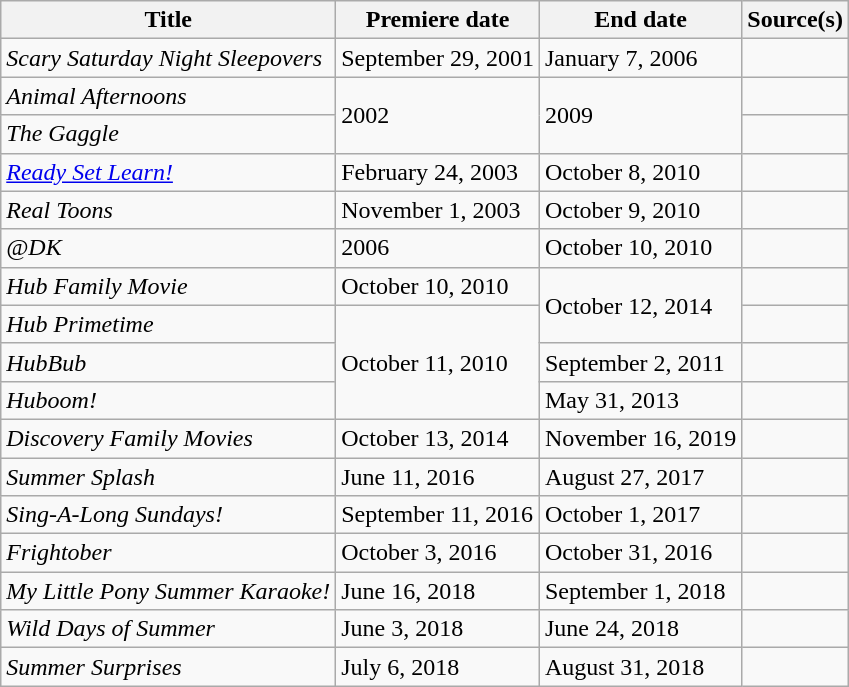<table class="wikitable sortable">
<tr>
<th>Title</th>
<th>Premiere date</th>
<th>End date</th>
<th>Source(s)</th>
</tr>
<tr>
<td><em>Scary Saturday Night Sleepovers</em></td>
<td>September 29, 2001</td>
<td>January 7, 2006</td>
<td></td>
</tr>
<tr>
<td><em>Animal Afternoons</em></td>
<td rowspan=2>2002</td>
<td rowspan=2>2009</td>
<td></td>
</tr>
<tr>
<td><em>The Gaggle</em></td>
<td></td>
</tr>
<tr>
<td><em><a href='#'>Ready Set Learn!</a></em></td>
<td>February 24, 2003</td>
<td>October 8, 2010</td>
<td></td>
</tr>
<tr>
<td><em>Real Toons</em></td>
<td>November 1, 2003</td>
<td>October 9, 2010</td>
<td></td>
</tr>
<tr>
<td><em>@DK</em></td>
<td>2006</td>
<td>October 10, 2010</td>
<td></td>
</tr>
<tr>
<td><em>Hub Family Movie</em></td>
<td>October 10, 2010</td>
<td rowspan=2>October 12, 2014</td>
<td></td>
</tr>
<tr>
<td><em>Hub Primetime</em></td>
<td rowspan=3>October 11, 2010</td>
<td></td>
</tr>
<tr>
<td><em>HubBub</em></td>
<td>September 2, 2011</td>
<td></td>
</tr>
<tr>
<td><em>Huboom!</em></td>
<td>May 31, 2013</td>
<td></td>
</tr>
<tr>
<td><em>Discovery Family Movies</em></td>
<td>October 13, 2014</td>
<td>November 16, 2019</td>
<td></td>
</tr>
<tr>
<td><em>Summer Splash</em></td>
<td>June 11, 2016</td>
<td>August 27, 2017</td>
<td></td>
</tr>
<tr>
<td><em>Sing-A-Long Sundays!</em></td>
<td>September 11, 2016</td>
<td>October 1, 2017</td>
<td></td>
</tr>
<tr>
<td><em>Frightober</em></td>
<td>October 3, 2016</td>
<td>October 31, 2016</td>
<td></td>
</tr>
<tr>
<td><em>My Little Pony Summer Karaoke!</em></td>
<td>June 16, 2018</td>
<td>September 1, 2018</td>
<td></td>
</tr>
<tr>
<td><em>Wild Days of Summer</em></td>
<td>June 3, 2018</td>
<td>June 24, 2018</td>
<td></td>
</tr>
<tr>
<td><em>Summer Surprises</em></td>
<td>July 6, 2018</td>
<td>August 31, 2018</td>
<td></td>
</tr>
</table>
